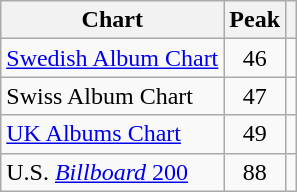<table class="wikitable sortable">
<tr>
<th>Chart</th>
<th>Peak</th>
<th class=unsortable></th>
</tr>
<tr>
<td><a href='#'>Swedish Album Chart</a></td>
<td align=center>46</td>
<td></td>
</tr>
<tr>
<td>Swiss Album Chart</td>
<td align=center>47</td>
<td></td>
</tr>
<tr>
<td><a href='#'>UK Albums Chart</a></td>
<td align=center>49</td>
<td></td>
</tr>
<tr>
<td>U.S. <a href='#'><em>Billboard</em> 200</a></td>
<td align=center>88</td>
<td></td>
</tr>
</table>
